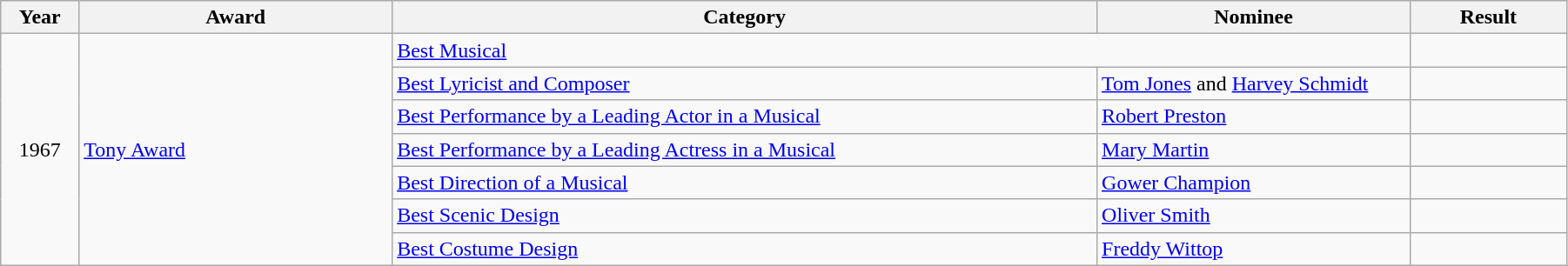<table class="wikitable" width="95%">
<tr>
<th width="5%">Year</th>
<th width="20%">Award</th>
<th width="45%">Category</th>
<th width="20%">Nominee</th>
<th width="10%">Result</th>
</tr>
<tr>
<td rowspan="7" align="center">1967</td>
<td rowspan="7"><a href='#'>Tony Award</a></td>
<td colspan="2"><a href='#'>Best Musical</a></td>
<td></td>
</tr>
<tr>
<td><a href='#'>Best Lyricist and Composer</a></td>
<td><a href='#'>Tom Jones</a> and <a href='#'>Harvey Schmidt</a></td>
<td></td>
</tr>
<tr>
<td><a href='#'>Best Performance by a Leading Actor in a Musical</a></td>
<td><a href='#'>Robert Preston</a></td>
<td></td>
</tr>
<tr>
<td><a href='#'>Best Performance by a Leading Actress in a Musical</a></td>
<td><a href='#'>Mary Martin</a></td>
<td></td>
</tr>
<tr>
<td><a href='#'>Best Direction of a Musical</a></td>
<td><a href='#'>Gower Champion</a></td>
<td></td>
</tr>
<tr>
<td><a href='#'>Best Scenic Design</a></td>
<td><a href='#'>Oliver Smith</a></td>
<td></td>
</tr>
<tr>
<td><a href='#'>Best Costume Design</a></td>
<td><a href='#'>Freddy Wittop</a></td>
<td></td>
</tr>
</table>
